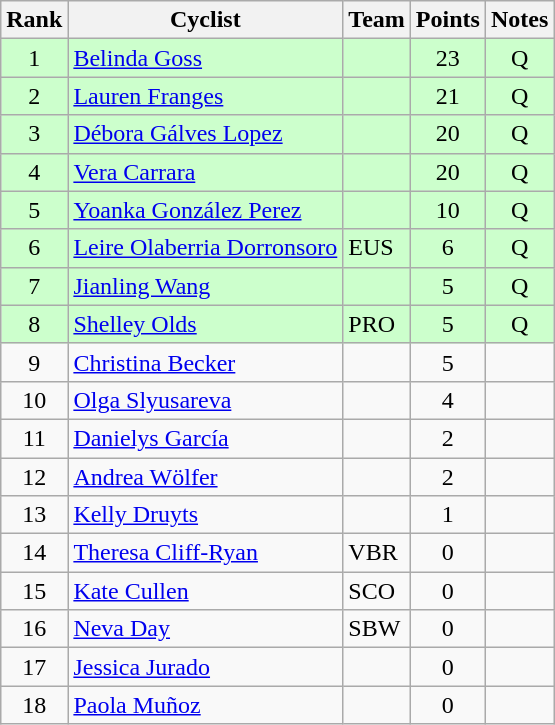<table class="wikitable sortable" style="text-align:center;">
<tr>
<th>Rank</th>
<th class="unsortable">Cyclist</th>
<th>Team</th>
<th>Points</th>
<th class="unsortable">Notes</th>
</tr>
<tr bgcolor=ccffcc>
<td align=center>1</td>
<td align=left><a href='#'>Belinda Goss</a></td>
<td align=left></td>
<td>23</td>
<td>Q</td>
</tr>
<tr bgcolor=ccffcc>
<td align=center>2</td>
<td align=left><a href='#'>Lauren Franges</a></td>
<td align=left></td>
<td>21</td>
<td>Q</td>
</tr>
<tr bgcolor=ccffcc>
<td align=center>3</td>
<td align=left><a href='#'>Débora Gálves Lopez</a></td>
<td align=left></td>
<td>20</td>
<td>Q</td>
</tr>
<tr bgcolor=ccffcc>
<td align=center>4</td>
<td align=left><a href='#'>Vera Carrara</a></td>
<td align=left></td>
<td>20</td>
<td>Q</td>
</tr>
<tr bgcolor=ccffcc>
<td align=center>5</td>
<td align=left><a href='#'>Yoanka González Perez</a></td>
<td align=left></td>
<td>10</td>
<td>Q</td>
</tr>
<tr bgcolor=ccffcc>
<td align=center>6</td>
<td align=left><a href='#'>Leire Olaberria Dorronsoro</a></td>
<td align=left>EUS</td>
<td>6</td>
<td>Q</td>
</tr>
<tr bgcolor=ccffcc>
<td align=center>7</td>
<td align=left><a href='#'>Jianling Wang</a></td>
<td align=left></td>
<td>5</td>
<td>Q</td>
</tr>
<tr bgcolor=ccffcc>
<td align=center>8</td>
<td align=left><a href='#'>Shelley Olds</a></td>
<td align=left>PRO</td>
<td>5</td>
<td>Q</td>
</tr>
<tr>
<td align=center>9</td>
<td align=left><a href='#'>Christina Becker</a></td>
<td align=left></td>
<td>5</td>
<td></td>
</tr>
<tr>
<td align=center>10</td>
<td align=left><a href='#'>Olga Slyusareva</a></td>
<td align=left></td>
<td>4</td>
<td></td>
</tr>
<tr>
<td align=center>11</td>
<td align=left><a href='#'>Danielys García</a></td>
<td align=left></td>
<td>2</td>
<td></td>
</tr>
<tr>
<td align=center>12</td>
<td align=left><a href='#'>Andrea Wölfer</a></td>
<td align=left></td>
<td>2</td>
<td></td>
</tr>
<tr>
<td align=center>13</td>
<td align=left><a href='#'>Kelly Druyts</a></td>
<td align=left></td>
<td>1</td>
<td></td>
</tr>
<tr>
<td align=center>14</td>
<td align=left><a href='#'>Theresa Cliff-Ryan</a></td>
<td align=left>VBR</td>
<td>0</td>
<td></td>
</tr>
<tr>
<td align=center>15</td>
<td align=left><a href='#'>Kate Cullen</a></td>
<td align=left>SCO</td>
<td>0</td>
<td></td>
</tr>
<tr>
<td align=center>16</td>
<td align=left><a href='#'>Neva Day</a></td>
<td align=left>SBW</td>
<td>0</td>
<td></td>
</tr>
<tr>
<td align=center>17</td>
<td align=left><a href='#'>Jessica Jurado</a></td>
<td align=left></td>
<td>0</td>
<td></td>
</tr>
<tr>
<td align=center>18</td>
<td align=left><a href='#'>Paola Muñoz</a></td>
<td align=left></td>
<td>0</td>
<td></td>
</tr>
</table>
